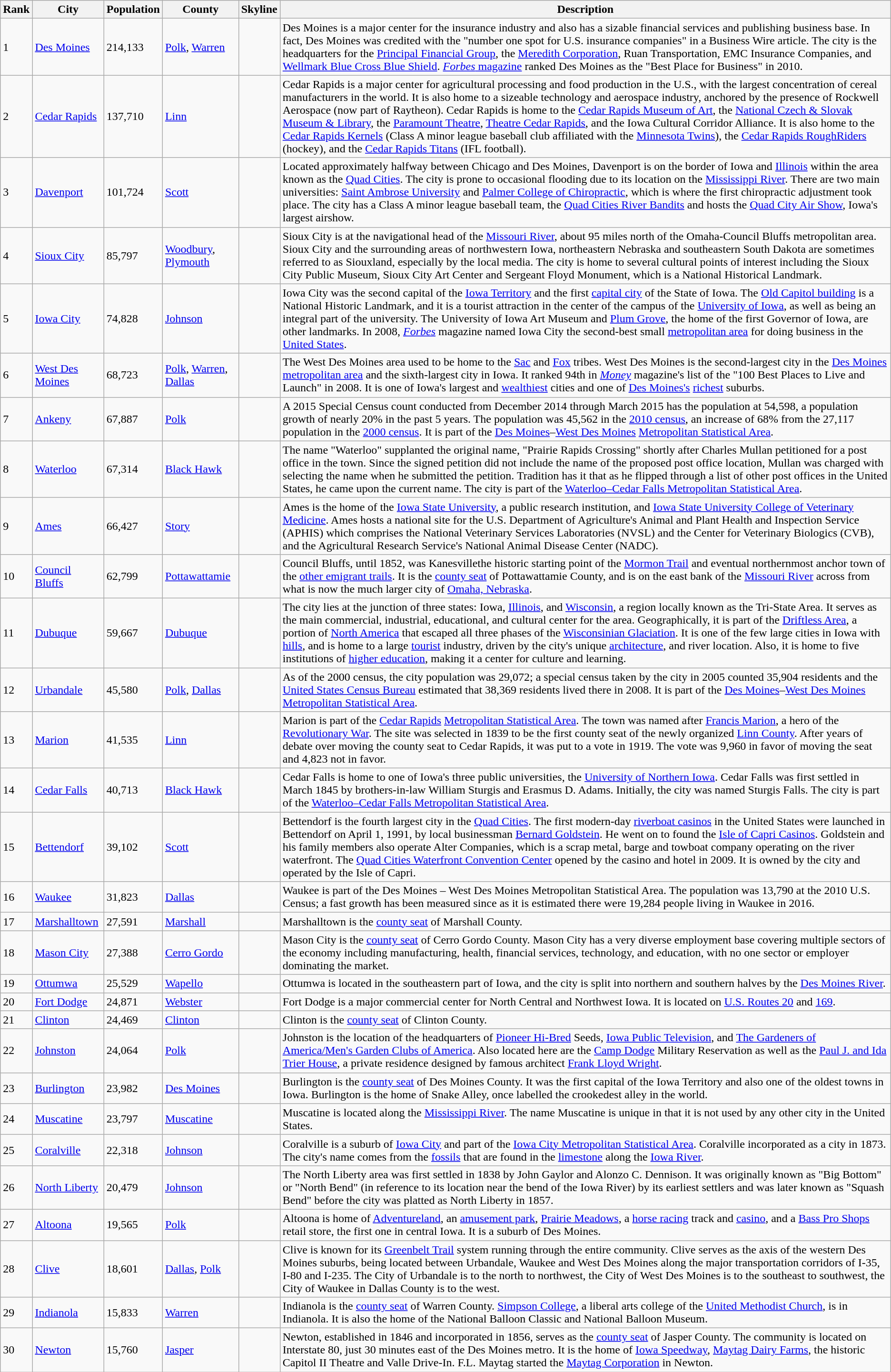<table class="wikitable sortable">
<tr>
<th>Rank</th>
<th>City</th>
<th>Population</th>
<th>County</th>
<th class="unsortable">Skyline</th>
<th class="unsortable">Description</th>
</tr>
<tr>
<td>1</td>
<td><a href='#'>Des Moines</a></td>
<td>214,133</td>
<td><a href='#'>Polk</a>, <a href='#'>Warren</a></td>
<td></td>
<td>Des Moines is a major center for the insurance industry and also has a sizable financial services and publishing business base. In fact, Des Moines was credited with the "number one spot for U.S. insurance companies" in a Business Wire article. The city is the headquarters for the <a href='#'>Principal Financial Group</a>, the <a href='#'>Meredith Corporation</a>, Ruan Transportation, EMC Insurance Companies, and <a href='#'>Wellmark Blue Cross Blue Shield</a>. <a href='#'><em>Forbes</em> magazine</a> ranked Des Moines as the "Best Place for Business" in 2010.</td>
</tr>
<tr>
<td>2</td>
<td><a href='#'>Cedar Rapids</a></td>
<td>137,710</td>
<td><a href='#'>Linn</a></td>
<td></td>
<td>Cedar Rapids is a major center for agricultural processing and food production in the U.S., with the largest concentration of cereal manufacturers in the world. It is also home to a sizeable technology and aerospace industry, anchored by the presence of Rockwell Aerospace (now part of Raytheon). Cedar Rapids is home to the <a href='#'>Cedar Rapids Museum of Art</a>, the <a href='#'>National Czech & Slovak Museum & Library</a>, the <a href='#'>Paramount Theatre</a>, <a href='#'>Theatre Cedar Rapids</a>, and the Iowa Cultural Corridor Alliance. It is also home to the <a href='#'>Cedar Rapids Kernels</a> (Class A minor league baseball club affiliated with the <a href='#'>Minnesota Twins</a>), the <a href='#'>Cedar Rapids RoughRiders</a> (hockey), and the <a href='#'>Cedar Rapids Titans</a> (IFL football).</td>
</tr>
<tr>
<td>3</td>
<td><a href='#'>Davenport</a></td>
<td>101,724</td>
<td><a href='#'>Scott</a></td>
<td></td>
<td>Located approximately halfway between Chicago and Des Moines, Davenport is on the border of Iowa and <a href='#'>Illinois</a> within the area known as the <a href='#'>Quad Cities</a>. The city is prone to occasional flooding due to its location on the <a href='#'>Mississippi River</a>. There are two main universities: <a href='#'>Saint Ambrose University</a> and <a href='#'>Palmer College of Chiropractic</a>, which is where the first chiropractic adjustment took place. The city has a Class A minor league baseball team, the <a href='#'>Quad Cities River Bandits</a> and hosts the <a href='#'>Quad City Air Show</a>, Iowa's largest airshow.</td>
</tr>
<tr>
<td>4</td>
<td><a href='#'>Sioux City</a></td>
<td>85,797</td>
<td><a href='#'>Woodbury</a>, <a href='#'>Plymouth</a></td>
<td></td>
<td>Sioux City is at the navigational head of the <a href='#'>Missouri River</a>, about 95 miles north of the Omaha-Council Bluffs metropolitan area. Sioux City and the surrounding areas of northwestern Iowa, northeastern Nebraska and southeastern South Dakota are sometimes referred to as Siouxland, especially by the local media. The city is home to several cultural points of interest including the Sioux City Public Museum, Sioux City Art Center and Sergeant Floyd Monument, which is a National Historical Landmark.</td>
</tr>
<tr>
<td>5</td>
<td><a href='#'>Iowa City</a></td>
<td>74,828</td>
<td><a href='#'>Johnson</a></td>
<td></td>
<td>Iowa City was the second capital of the <a href='#'>Iowa Territory</a> and the first <a href='#'>capital city</a> of the State of Iowa. The <a href='#'>Old Capitol building</a> is a National Historic Landmark, and it is a tourist attraction in the center of the campus of the <a href='#'>University of Iowa</a>, as well as being an integral part of the university. The University of Iowa Art Museum and <a href='#'>Plum Grove</a>, the home of the first Governor of Iowa, are other landmarks. In 2008, <em><a href='#'>Forbes</a></em> magazine named Iowa City the second-best small <a href='#'>metropolitan area</a> for doing business in the <a href='#'>United States</a>.</td>
</tr>
<tr>
<td>6</td>
<td><a href='#'>West Des Moines</a></td>
<td>68,723</td>
<td><a href='#'>Polk</a>, <a href='#'>Warren</a>, <a href='#'>Dallas</a></td>
<td></td>
<td>The West Des Moines area used to be home to the <a href='#'>Sac</a> and <a href='#'>Fox</a> tribes. West Des Moines is the second-largest city in the <a href='#'>Des Moines metropolitan area</a> and the sixth-largest city in Iowa. It ranked 94th in <em><a href='#'>Money</a></em> magazine's list of the "100 Best Places to Live and Launch" in 2008. It is one of Iowa's largest and <a href='#'>wealthiest</a> cities and one of <a href='#'>Des Moines's</a> <a href='#'>richest</a> suburbs.</td>
</tr>
<tr>
<td>7</td>
<td><a href='#'>Ankeny</a></td>
<td>67,887</td>
<td><a href='#'>Polk</a></td>
<td></td>
<td>A 2015 Special Census count conducted from December 2014 through March 2015 has the population at 54,598, a population growth of nearly 20% in the past 5 years. The population was 45,562 in the <a href='#'>2010 census</a>, an increase of 68% from the 27,117 population in the <a href='#'>2000 census</a>. It is part of the <a href='#'>Des Moines</a>–<a href='#'>West Des Moines</a> <a href='#'>Metropolitan Statistical Area</a>.</td>
</tr>
<tr>
<td>8</td>
<td><a href='#'>Waterloo</a></td>
<td>67,314</td>
<td><a href='#'>Black Hawk</a></td>
<td></td>
<td>The name "Waterloo" supplanted the original name, "Prairie Rapids Crossing" shortly after Charles Mullan petitioned for a post office in the town. Since the signed petition did not include the name of the proposed post office location, Mullan was charged with selecting the name when he submitted the petition. Tradition has it that as he flipped through a list of other post offices in the United States, he came upon the current name. The city is part of the <a href='#'>Waterloo–Cedar Falls Metropolitan Statistical Area</a>.</td>
</tr>
<tr>
<td>9</td>
<td><a href='#'>Ames</a></td>
<td>66,427</td>
<td><a href='#'>Story</a></td>
<td></td>
<td>Ames is the home of the <a href='#'>Iowa State University</a>, a public research institution, and <a href='#'>Iowa State University College of Veterinary Medicine</a>. Ames hosts a national site for the U.S. Department of Agriculture's Animal and Plant Health and Inspection Service (APHIS) which comprises the National Veterinary Services Laboratories (NVSL) and the Center for Veterinary Biologics (CVB), and the Agricultural Research Service's National Animal Disease Center (NADC).</td>
</tr>
<tr>
<td>10</td>
<td><a href='#'>Council Bluffs</a></td>
<td>62,799</td>
<td><a href='#'>Pottawattamie</a></td>
<td></td>
<td>Council Bluffs, until 1852, was Kanesvillethe historic starting point of the <a href='#'>Mormon Trail</a> and eventual northernmost anchor town of the <a href='#'>other emigrant trails</a>. It is the <a href='#'>county seat</a> of Pottawattamie County, and is on the east bank of the <a href='#'>Missouri River</a> across from what is now the much larger city of <a href='#'>Omaha, Nebraska</a>.</td>
</tr>
<tr>
<td>11</td>
<td><a href='#'>Dubuque</a></td>
<td>59,667</td>
<td><a href='#'>Dubuque</a></td>
<td></td>
<td>The city lies at the junction of three states: Iowa, <a href='#'>Illinois</a>, and <a href='#'>Wisconsin</a>, a region locally known as the Tri-State Area. It serves as the main commercial, industrial, educational, and cultural center for the area. Geographically, it is part of the <a href='#'>Driftless Area</a>, a portion of <a href='#'>North America</a> that escaped all three phases of the <a href='#'>Wisconsinian Glaciation</a>. It is one of the few large cities in Iowa with <a href='#'>hills</a>, and is home to a large <a href='#'>tourist</a> industry, driven by the city's unique <a href='#'>architecture</a>, and river location. Also, it is home to five institutions of <a href='#'>higher education</a>, making it a center for culture and learning.</td>
</tr>
<tr>
<td>12</td>
<td><a href='#'>Urbandale</a></td>
<td>45,580</td>
<td><a href='#'>Polk</a>, <a href='#'>Dallas</a></td>
<td></td>
<td>As of the 2000 census, the city population was 29,072; a special census taken by the city in 2005 counted 35,904 residents and the <a href='#'>United States Census Bureau</a> estimated that 38,369 residents lived there in 2008. It is part of the <a href='#'>Des Moines</a>–<a href='#'>West Des Moines</a> <a href='#'>Metropolitan Statistical Area</a>.</td>
</tr>
<tr>
<td>13</td>
<td><a href='#'>Marion</a></td>
<td>41,535</td>
<td><a href='#'>Linn</a></td>
<td></td>
<td>Marion is part of the <a href='#'>Cedar Rapids</a> <a href='#'>Metropolitan Statistical Area</a>. The town was named after <a href='#'>Francis Marion</a>, a hero of the <a href='#'>Revolutionary War</a>. The site was selected in 1839 to be the first county seat of the newly organized <a href='#'>Linn County</a>. After years of debate over moving the county seat to Cedar Rapids, it was put to a vote in 1919. The vote was 9,960 in favor of moving the seat and 4,823 not in favor.</td>
</tr>
<tr>
<td>14</td>
<td><a href='#'>Cedar Falls</a></td>
<td>40,713</td>
<td><a href='#'>Black Hawk</a></td>
<td></td>
<td>Cedar Falls is home to one of Iowa's three public universities, the <a href='#'>University of Northern Iowa</a>. Cedar Falls was first settled in March 1845 by brothers-in-law William Sturgis and Erasmus D. Adams. Initially, the city was named Sturgis Falls. The city is part of the <a href='#'>Waterloo–Cedar Falls Metropolitan Statistical Area</a>.</td>
</tr>
<tr>
<td>15</td>
<td><a href='#'>Bettendorf</a></td>
<td>39,102</td>
<td><a href='#'>Scott</a></td>
<td></td>
<td>Bettendorf is the fourth largest city in the <a href='#'>Quad Cities</a>. The first modern-day <a href='#'>riverboat casinos</a> in the United States were launched in Bettendorf on April 1, 1991, by local businessman <a href='#'>Bernard Goldstein</a>.  He went on to found the <a href='#'>Isle of Capri Casinos</a>.  Goldstein and his family members also operate Alter Companies, which is a scrap metal, barge and towboat company operating on the river waterfront.  The <a href='#'>Quad Cities Waterfront Convention Center</a> opened by the casino and hotel in 2009.  It is owned by the city and operated by the Isle of Capri.</td>
</tr>
<tr>
<td>16</td>
<td><a href='#'>Waukee</a></td>
<td>31,823</td>
<td><a href='#'>Dallas</a></td>
<td></td>
<td>Waukee is part of the Des Moines – West Des Moines Metropolitan Statistical Area. The population was 13,790 at the 2010 U.S. Census; a fast growth has been measured since as it is estimated there were 19,284 people living in Waukee in 2016.</td>
</tr>
<tr>
<td>17</td>
<td><a href='#'>Marshalltown</a></td>
<td>27,591</td>
<td><a href='#'>Marshall</a></td>
<td></td>
<td>Marshalltown is the <a href='#'>county seat</a> of Marshall County.</td>
</tr>
<tr>
<td>18</td>
<td><a href='#'>Mason City</a></td>
<td>27,388</td>
<td><a href='#'>Cerro Gordo</a></td>
<td></td>
<td>Mason City is the <a href='#'>county seat</a> of Cerro Gordo County. Mason City has a very diverse employment base covering multiple sectors of the economy including manufacturing, health, financial services, technology, and education, with no one sector or employer dominating the market.</td>
</tr>
<tr>
<td>19</td>
<td><a href='#'>Ottumwa</a></td>
<td>25,529</td>
<td><a href='#'>Wapello</a></td>
<td></td>
<td>Ottumwa is located in the southeastern part of Iowa, and the city is split into northern and southern halves by the <a href='#'>Des Moines River</a>.</td>
</tr>
<tr>
<td>20</td>
<td><a href='#'>Fort Dodge</a></td>
<td>24,871</td>
<td><a href='#'>Webster</a></td>
<td></td>
<td>Fort Dodge is a major commercial center for North Central and Northwest Iowa. It is located on <a href='#'>U.S. Routes 20</a> and <a href='#'>169</a>.</td>
</tr>
<tr>
<td>21</td>
<td><a href='#'>Clinton</a></td>
<td>24,469</td>
<td><a href='#'>Clinton</a></td>
<td></td>
<td>Clinton is the <a href='#'>county seat</a> of Clinton County.</td>
</tr>
<tr>
<td>22</td>
<td><a href='#'>Johnston</a></td>
<td>24,064</td>
<td><a href='#'>Polk</a></td>
<td></td>
<td>Johnston is the location of the headquarters of <a href='#'>Pioneer Hi-Bred</a> Seeds, <a href='#'>Iowa Public Television</a>, and <a href='#'>The Gardeners of America/Men's Garden Clubs of America</a>. Also located here are the <a href='#'>Camp Dodge</a> Military Reservation as well as the <a href='#'>Paul J. and Ida Trier House</a>, a private residence designed by famous architect <a href='#'>Frank Lloyd Wright</a>.</td>
</tr>
<tr>
<td>23</td>
<td><a href='#'>Burlington</a></td>
<td>23,982</td>
<td><a href='#'>Des Moines</a></td>
<td></td>
<td>Burlington is the <a href='#'>county seat</a> of Des Moines County. It was the first capital of the Iowa Territory and also one of the oldest towns in Iowa. Burlington is the home of Snake Alley, once labelled the crookedest alley in the world.</td>
</tr>
<tr>
<td>24</td>
<td><a href='#'>Muscatine</a></td>
<td>23,797</td>
<td><a href='#'>Muscatine</a></td>
<td></td>
<td>Muscatine is located along the <a href='#'>Mississippi River</a>. The name Muscatine is unique in that it is not used by any other city in the United States.</td>
</tr>
<tr>
<td>25</td>
<td><a href='#'>Coralville</a></td>
<td>22,318</td>
<td><a href='#'>Johnson</a></td>
<td></td>
<td>Coralville is a suburb of <a href='#'>Iowa City</a> and part of the <a href='#'>Iowa City Metropolitan Statistical Area</a>. Coralville incorporated as a city in 1873. The city's name comes from the <a href='#'>fossils</a> that are found in the <a href='#'>limestone</a> along the <a href='#'>Iowa River</a>.</td>
</tr>
<tr>
<td>26</td>
<td><a href='#'>North Liberty</a></td>
<td>20,479</td>
<td><a href='#'>Johnson</a></td>
<td></td>
<td>The North Liberty area was first settled in 1838 by John Gaylor and Alonzo C. Dennison. It was originally known as "Big Bottom" or "North Bend" (in reference to its location near the bend of the Iowa River) by its earliest settlers and was later known as "Squash Bend" before the city was platted as North Liberty in 1857.</td>
</tr>
<tr>
<td>27</td>
<td><a href='#'>Altoona</a></td>
<td>19,565</td>
<td><a href='#'>Polk</a></td>
<td></td>
<td>Altoona is home of <a href='#'>Adventureland</a>, an <a href='#'>amusement park</a>, <a href='#'>Prairie Meadows</a>, a <a href='#'>horse racing</a> track and <a href='#'>casino</a>, and a <a href='#'>Bass Pro Shops</a> retail store, the first one in central Iowa. It is a suburb of Des Moines.</td>
</tr>
<tr>
<td>28</td>
<td><a href='#'>Clive</a></td>
<td>18,601</td>
<td><a href='#'>Dallas</a>, <a href='#'>Polk</a></td>
<td></td>
<td>Clive is known for its <a href='#'>Greenbelt Trail</a> system running through the entire community. Clive serves as the axis of the western Des Moines suburbs, being located between Urbandale, Waukee and West Des Moines along the major transportation corridors of I-35, I-80 and I-235. The City of Urbandale is to the north to northwest, the City of West Des Moines is to the southeast to southwest, the City of Waukee in Dallas County is to the west.</td>
</tr>
<tr>
<td>29</td>
<td><a href='#'>Indianola</a></td>
<td>15,833</td>
<td><a href='#'>Warren</a></td>
<td></td>
<td>Indianola is the <a href='#'>county seat</a> of Warren County. <a href='#'>Simpson College</a>, a liberal arts college of the <a href='#'>United Methodist Church</a>, is in Indianola. It is also the home of the National Balloon Classic and National Balloon Museum.</td>
</tr>
<tr>
<td>30</td>
<td><a href='#'>Newton</a></td>
<td>15,760</td>
<td><a href='#'>Jasper</a></td>
<td></td>
<td>Newton, established in 1846 and incorporated in 1856, serves as the <a href='#'>county seat</a> of Jasper County. The community is located on Interstate 80, just 30 minutes east of the Des Moines metro. It is the home of <a href='#'>Iowa Speedway</a>, <a href='#'>Maytag Dairy Farms</a>, the historic Capitol II Theatre and Valle Drive-In.  F.L. Maytag started the <a href='#'>Maytag Corporation</a> in Newton.</td>
</tr>
</table>
